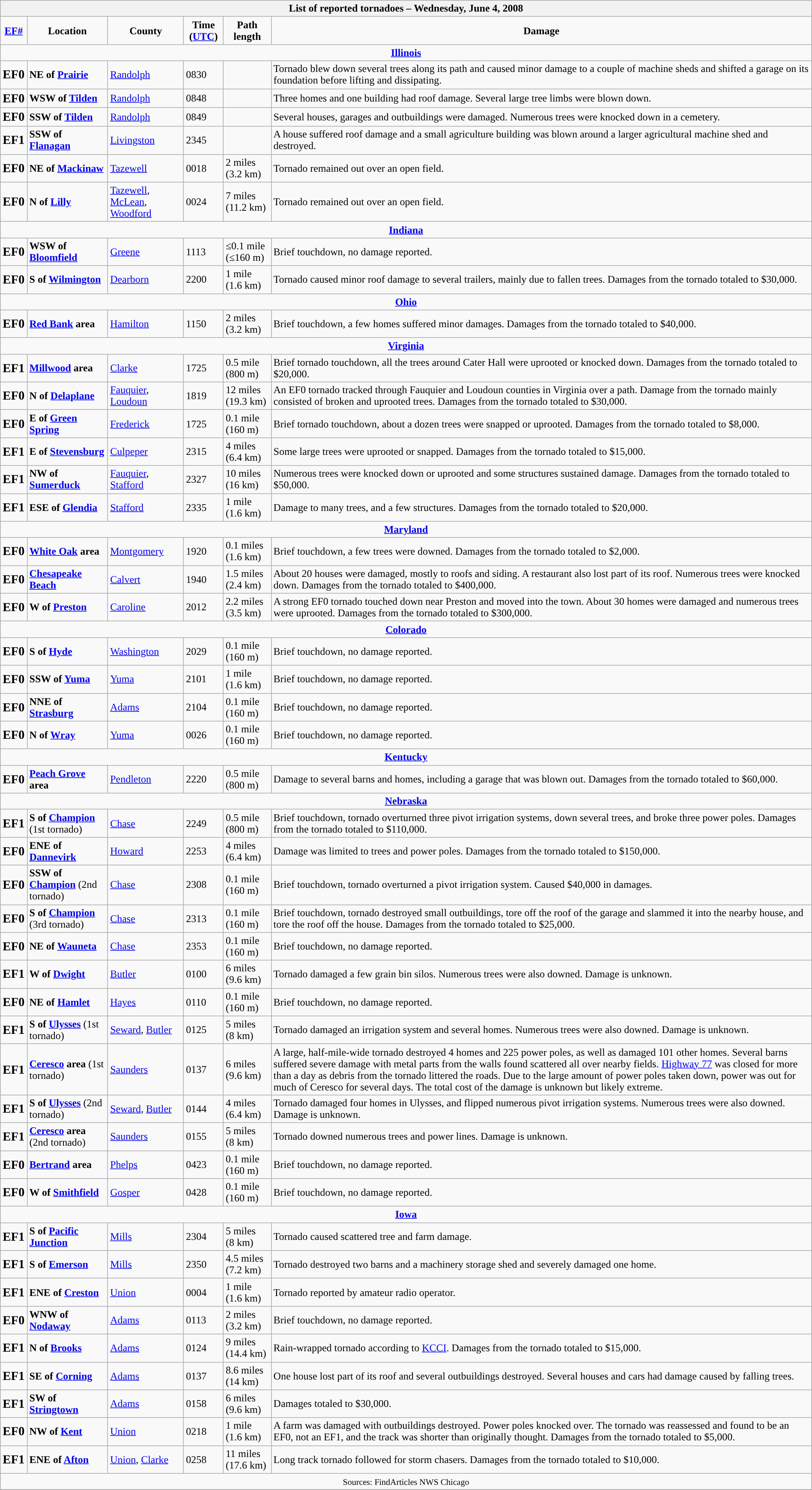<table class="wikitable collapsible" width="100%">
<tr>
<th colspan="7">List of reported tornadoes – Wednesday, June 4, 2008</th>
</tr>
<tr>
<td style="text-align:center;"><strong><a href='#'>EF#</a></strong></td>
<td style="text-align:center;"><strong>Location</strong></td>
<td style="text-align:center;"><strong>County</strong></td>
<td style="text-align:center;"><strong>Time (<a href='#'>UTC</a>)</strong></td>
<td style="text-align:center;"><strong>Path length</strong></td>
<td style="text-align:center;"><strong>Damage</strong></td>
</tr>
<tr>
<td colspan="7" align=center><strong><a href='#'>Illinois</a></strong></td>
</tr>
<tr>
<td><big><strong>EF0</strong></big></td>
<td><strong>NE of <a href='#'>Prairie</a></strong></td>
<td><a href='#'>Randolph</a></td>
<td>0830</td>
<td></td>
<td>Tornado blew down several trees along its path and caused minor damage to a couple of machine sheds and shifted a garage on its foundation before lifting and dissipating.</td>
</tr>
<tr>
<td><big><strong>EF0</strong></big></td>
<td><strong>WSW of <a href='#'>Tilden</a></strong></td>
<td><a href='#'>Randolph</a></td>
<td>0848</td>
<td></td>
<td>Three homes and one building had roof damage. Several large tree limbs were blown down.</td>
</tr>
<tr>
<td><big><strong>EF0</strong></big></td>
<td><strong>SSW of <a href='#'>Tilden</a></strong></td>
<td><a href='#'>Randolph</a></td>
<td>0849</td>
<td></td>
<td>Several houses, garages and outbuildings were damaged. Numerous trees were knocked down in a cemetery.</td>
</tr>
<tr>
<td><big><strong>EF1</strong></big></td>
<td><strong>SSW of <a href='#'>Flanagan</a></strong></td>
<td><a href='#'>Livingston</a></td>
<td>2345</td>
<td></td>
<td>A house suffered roof damage and a small agriculture building was blown around a larger agricultural machine shed and destroyed.</td>
</tr>
<tr>
<td><big><strong>EF0</strong></big></td>
<td><strong>NE of <a href='#'>Mackinaw</a></strong></td>
<td><a href='#'>Tazewell</a></td>
<td>0018</td>
<td>2 miles<br>(3.2 km)</td>
<td>Tornado remained out over an open field.</td>
</tr>
<tr>
<td><big><strong>EF0</strong></big></td>
<td><strong>N of <a href='#'>Lilly</a></strong></td>
<td><a href='#'>Tazewell</a>, <a href='#'>McLean</a>, <a href='#'>Woodford</a></td>
<td>0024</td>
<td>7 miles<br>(11.2 km)</td>
<td>Tornado remained out over an open field.</td>
</tr>
<tr>
<td colspan="7" align=center><strong><a href='#'>Indiana</a></strong></td>
</tr>
<tr>
<td><big><strong>EF0</strong></big></td>
<td><strong>WSW of <a href='#'>Bloomfield</a></strong></td>
<td><a href='#'>Greene</a></td>
<td>1113</td>
<td>≤0.1 mile<br>(≤160 m)</td>
<td>Brief touchdown, no damage reported.</td>
</tr>
<tr>
<td><big><strong>EF0</strong></big></td>
<td><strong>S of <a href='#'>Wilmington</a></strong></td>
<td><a href='#'>Dearborn</a></td>
<td>2200</td>
<td>1 mile<br>(1.6 km)</td>
<td>Tornado caused minor roof damage to several trailers, mainly due to fallen trees. Damages from the tornado totaled to $30,000.</td>
</tr>
<tr>
<td colspan="7" align=center><strong><a href='#'>Ohio</a></strong></td>
</tr>
<tr>
<td><big><strong>EF0</strong></big></td>
<td><strong><a href='#'>Red Bank</a> area</strong></td>
<td><a href='#'>Hamilton</a></td>
<td>1150</td>
<td>2 miles<br>(3.2 km)</td>
<td>Brief touchdown, a few homes suffered minor damages. Damages from the tornado totaled to $40,000.</td>
</tr>
<tr>
<td colspan="7" align=center><strong><a href='#'>Virginia</a></strong></td>
</tr>
<tr>
<td><big><strong>EF1</strong></big></td>
<td><strong><a href='#'>Millwood</a> area</strong></td>
<td><a href='#'>Clarke</a></td>
<td>1725</td>
<td>0.5 mile<br>(800 m)</td>
<td>Brief tornado touchdown, all the trees around Cater Hall were uprooted or knocked down. Damages from the tornado totaled to $20,000.</td>
</tr>
<tr>
<td><big><strong>EF0</strong></big></td>
<td><strong>N of <a href='#'>Delaplane</a></strong></td>
<td><a href='#'>Fauquier</a>, <a href='#'>Loudoun</a></td>
<td>1819</td>
<td>12 miles<br>(19.3 km)</td>
<td>An EF0 tornado tracked through Fauquier and Loudoun counties in Virginia over a  path. Damage from the tornado mainly consisted of broken and uprooted trees. Damages from the tornado totaled to $30,000.</td>
</tr>
<tr>
<td><big><strong>EF0</strong></big></td>
<td><strong>E of <a href='#'>Green Spring</a></strong></td>
<td><a href='#'>Frederick</a></td>
<td>1725</td>
<td>0.1 mile<br>(160 m)</td>
<td>Brief tornado touchdown, about a dozen trees were snapped or uprooted. Damages from the tornado totaled to $8,000.</td>
</tr>
<tr>
<td><big><strong>EF1</strong></big></td>
<td><strong>E of <a href='#'>Stevensburg</a></strong></td>
<td><a href='#'>Culpeper</a></td>
<td>2315</td>
<td>4 miles<br>(6.4 km)</td>
<td>Some large trees were uprooted or snapped. Damages from the tornado totaled to $15,000.</td>
</tr>
<tr>
<td><big><strong>EF1</strong></big></td>
<td><strong>NW of <a href='#'>Sumerduck</a></strong></td>
<td><a href='#'>Fauquier</a>, <a href='#'>Stafford</a></td>
<td>2327</td>
<td>10 miles<br>(16 km)</td>
<td>Numerous trees were knocked down or uprooted and some structures sustained damage. Damages from the tornado totaled to $50,000.</td>
</tr>
<tr>
<td><big><strong>EF1</strong></big></td>
<td><strong>ESE of <a href='#'>Glendia</a></strong></td>
<td><a href='#'>Stafford</a></td>
<td>2335</td>
<td>1 mile<br>(1.6 km)</td>
<td>Damage to many trees, and a few structures. Damages from the tornado totaled to $20,000.</td>
</tr>
<tr>
<td colspan="7" align=center><strong><a href='#'>Maryland</a></strong></td>
</tr>
<tr>
<td><big><strong>EF0</strong></big></td>
<td><strong><a href='#'>White Oak</a> area</strong></td>
<td><a href='#'>Montgomery</a></td>
<td>1920</td>
<td>0.1 miles<br>(1.6 km)</td>
<td>Brief touchdown, a few trees were downed. Damages from the tornado totaled to $2,000.</td>
</tr>
<tr>
<td><big><strong>EF0</strong></big></td>
<td><strong><a href='#'>Chesapeake Beach</a></strong></td>
<td><a href='#'>Calvert</a></td>
<td>1940</td>
<td>1.5 miles<br>(2.4 km)</td>
<td>About 20 houses were damaged, mostly to roofs and siding. A restaurant also lost part of its roof. Numerous trees were knocked down. Damages from the tornado totaled to $400,000.</td>
</tr>
<tr>
<td><big><strong>EF0</strong></big></td>
<td><strong>W of  <a href='#'>Preston</a></strong></td>
<td><a href='#'>Caroline</a></td>
<td>2012</td>
<td>2.2 miles<br>(3.5 km)</td>
<td>A strong EF0 tornado touched down near Preston and moved into the town. About 30 homes were damaged and numerous trees were uprooted. Damages from the tornado totaled to $300,000.</td>
</tr>
<tr>
<td colspan="7" align=center><strong><a href='#'>Colorado</a></strong></td>
</tr>
<tr>
<td><big><strong>EF0</strong></big></td>
<td><strong>S of <a href='#'>Hyde</a></strong></td>
<td><a href='#'>Washington</a></td>
<td>2029</td>
<td>0.1 mile<br>(160 m)</td>
<td>Brief touchdown, no damage reported.</td>
</tr>
<tr>
<td><big><strong>EF0</strong></big></td>
<td><strong>SSW of <a href='#'>Yuma</a></strong></td>
<td><a href='#'>Yuma</a></td>
<td>2101</td>
<td>1 mile<br>(1.6 km)</td>
<td>Brief touchdown, no damage reported.</td>
</tr>
<tr>
<td><big><strong>EF0</strong></big></td>
<td><strong>NNE of <a href='#'>Strasburg</a></strong></td>
<td><a href='#'>Adams</a></td>
<td>2104</td>
<td>0.1 mile<br>(160 m)</td>
<td>Brief touchdown, no damage reported.</td>
</tr>
<tr>
<td><big><strong>EF0</strong></big></td>
<td><strong>N of <a href='#'>Wray</a></strong></td>
<td><a href='#'>Yuma</a></td>
<td>0026</td>
<td>0.1 mile<br>(160 m)</td>
<td>Brief touchdown, no damage reported.</td>
</tr>
<tr>
<td colspan="7" align=center><strong><a href='#'>Kentucky</a></strong></td>
</tr>
<tr>
<td><big><strong>EF0</strong></big></td>
<td><strong><a href='#'>Peach Grove</a> area</strong></td>
<td><a href='#'>Pendleton</a></td>
<td>2220</td>
<td>0.5 mile<br>(800 m)</td>
<td>Damage to several barns and homes, including a garage that was blown out. Damages from the tornado totaled to $60,000.</td>
</tr>
<tr>
<td colspan="7" align=center><strong><a href='#'>Nebraska</a></strong></td>
</tr>
<tr>
<td><big><strong>EF1</strong></big></td>
<td><strong>S of <a href='#'>Champion</a></strong> (1st tornado)</td>
<td><a href='#'>Chase</a></td>
<td>2249</td>
<td>0.5 mile<br>(800 m)</td>
<td>Brief touchdown, tornado overturned three pivot irrigation systems, down several trees, and broke three power poles. Damages from the tornado totaled to $110,000.</td>
</tr>
<tr>
<td><big><strong>EF0</strong></big></td>
<td><strong>ENE of <a href='#'>Dannevirk</a></strong></td>
<td><a href='#'>Howard</a></td>
<td>2253</td>
<td>4 miles<br>(6.4 km)</td>
<td>Damage was limited to trees and power poles. Damages from the tornado totaled to $150,000.</td>
</tr>
<tr>
<td><big><strong>EF0</strong></big></td>
<td><strong>SSW of <a href='#'>Champion</a></strong> (2nd tornado)</td>
<td><a href='#'>Chase</a></td>
<td>2308</td>
<td>0.1 mile<br>(160 m)</td>
<td>Brief touchdown, tornado overturned a pivot irrigation system. Caused $40,000 in damages.</td>
</tr>
<tr>
<td><big><strong>EF0</strong></big></td>
<td><strong>S of <a href='#'>Champion</a></strong> (3rd tornado)</td>
<td><a href='#'>Chase</a></td>
<td>2313</td>
<td>0.1 mile<br>(160 m)</td>
<td>Brief touchdown, tornado destroyed small outbuildings, tore off the roof of the garage and slammed it into the nearby house, and tore the roof off the house. Damages from the tornado totaled to $25,000.</td>
</tr>
<tr>
<td><big><strong>EF0</strong></big></td>
<td><strong>NE of <a href='#'>Wauneta</a></strong></td>
<td><a href='#'>Chase</a></td>
<td>2353</td>
<td>0.1 mile<br>(160 m)</td>
<td>Brief touchdown, no damage reported.</td>
</tr>
<tr>
<td><big><strong>EF1</strong></big></td>
<td><strong>W of <a href='#'>Dwight</a></strong></td>
<td><a href='#'>Butler</a></td>
<td>0100</td>
<td>6 miles<br>(9.6 km)</td>
<td>Tornado damaged a few grain bin silos. Numerous trees were also downed. Damage is unknown.</td>
</tr>
<tr>
<td><big><strong>EF0</strong></big></td>
<td><strong>NE of <a href='#'>Hamlet</a></strong></td>
<td><a href='#'>Hayes</a></td>
<td>0110</td>
<td>0.1 mile<br>(160 m)</td>
<td>Brief touchdown, no damage reported.</td>
</tr>
<tr>
<td><big><strong>EF1</strong></big></td>
<td><strong>S of <a href='#'>Ulysses</a></strong> (1st tornado)</td>
<td><a href='#'>Seward</a>, <a href='#'>Butler</a></td>
<td>0125</td>
<td>5 miles<br>(8 km)</td>
<td>Tornado damaged an irrigation system and several homes. Numerous trees were also downed. Damage is unknown.</td>
</tr>
<tr>
<td><big><strong>EF1</strong></big></td>
<td><strong><a href='#'>Ceresco</a> area</strong> (1st tornado)</td>
<td><a href='#'>Saunders</a></td>
<td>0137</td>
<td>6 miles<br>(9.6 km)</td>
<td>A large, half-mile-wide tornado destroyed 4 homes and 225 power poles, as well as damaged 101 other homes. Several barns suffered severe damage with metal parts from the walls found scattered all over nearby fields. <a href='#'>Highway 77</a> was closed for more than a day as debris from the tornado littered the roads. Due to the large amount of power poles taken down, power was out for much of Ceresco for several days. The total cost of the damage is unknown but likely extreme.</td>
</tr>
<tr>
<td><big><strong>EF1</strong></big></td>
<td><strong>S of <a href='#'>Ulysses</a></strong> (2nd tornado)</td>
<td><a href='#'>Seward</a>, <a href='#'>Butler</a></td>
<td>0144</td>
<td>4 miles<br>(6.4 km)</td>
<td>Tornado damaged four homes in Ulysses, and flipped numerous pivot irrigation systems. Numerous trees were also downed. Damage is unknown.</td>
</tr>
<tr>
<td><big><strong>EF1</strong></big></td>
<td><strong><a href='#'>Ceresco</a> area</strong> (2nd tornado)</td>
<td><a href='#'>Saunders</a></td>
<td>0155</td>
<td>5 miles<br>(8 km)</td>
<td>Tornado downed numerous trees and power lines. Damage is unknown.</td>
</tr>
<tr>
<td><big><strong>EF0</strong></big></td>
<td><strong><a href='#'>Bertrand</a> area</strong></td>
<td><a href='#'>Phelps</a></td>
<td>0423</td>
<td>0.1 mile<br>(160 m)</td>
<td>Brief touchdown, no damage reported.</td>
</tr>
<tr>
<td><big><strong>EF0</strong></big></td>
<td><strong>W of <a href='#'>Smithfield</a></strong></td>
<td><a href='#'>Gosper</a></td>
<td>0428</td>
<td>0.1 mile<br>(160 m)</td>
<td>Brief touchdown, no damage reported.</td>
</tr>
<tr>
<td colspan="7" align=center><strong><a href='#'>Iowa</a></strong></td>
</tr>
<tr>
<td><big><strong>EF1</strong></big></td>
<td><strong>S of <a href='#'>Pacific Junction</a></strong></td>
<td><a href='#'>Mills</a></td>
<td>2304</td>
<td>5 miles<br>(8 km)</td>
<td>Tornado caused scattered tree and farm damage.</td>
</tr>
<tr>
<td><big><strong>EF1</strong></big></td>
<td><strong>S of <a href='#'>Emerson</a></strong></td>
<td><a href='#'>Mills</a></td>
<td>2350</td>
<td>4.5 miles<br>(7.2 km)</td>
<td>Tornado destroyed two barns and a machinery storage shed and severely damaged one home.</td>
</tr>
<tr>
<td><big><strong>EF1</strong></big></td>
<td><strong>ENE of <a href='#'>Creston</a></strong></td>
<td><a href='#'>Union</a></td>
<td>0004</td>
<td>1 mile<br>(1.6 km)</td>
<td>Tornado reported by amateur radio operator.</td>
</tr>
<tr>
<td><big><strong>EF0</strong></big></td>
<td><strong>WNW of <a href='#'>Nodaway</a></strong></td>
<td><a href='#'>Adams</a></td>
<td>0113</td>
<td>2 miles<br>(3.2 km)</td>
<td>Brief touchdown, no damage reported.</td>
</tr>
<tr>
<td><big><strong>EF1</strong></big></td>
<td><strong>N of <a href='#'>Brooks</a></strong></td>
<td><a href='#'>Adams</a></td>
<td>0124</td>
<td>9 miles<br>(14.4 km)</td>
<td>Rain-wrapped tornado according to <a href='#'>KCCI</a>. Damages from the tornado totaled to $15,000.</td>
</tr>
<tr>
<td><big><strong>EF1</strong></big></td>
<td><strong>SE of <a href='#'>Corning</a></strong></td>
<td><a href='#'>Adams</a></td>
<td>0137</td>
<td>8.6 miles<br>(14 km)</td>
<td>One house lost part of its roof and several outbuildings destroyed.  Several houses and cars had damage caused by falling trees.</td>
</tr>
<tr>
<td><big><strong>EF1</strong></big></td>
<td><strong>SW of <a href='#'>Stringtown</a></strong></td>
<td><a href='#'>Adams</a></td>
<td>0158</td>
<td>6 miles<br>(9.6 km)</td>
<td>Damages totaled to $30,000.</td>
</tr>
<tr>
<td><big><strong>EF0</strong></big></td>
<td><strong>NW of <a href='#'>Kent</a></strong></td>
<td><a href='#'>Union</a></td>
<td>0218</td>
<td>1 mile<br>(1.6 km)</td>
<td>A farm was damaged with outbuildings destroyed. Power poles knocked over. The tornado was reassessed and found to be an EF0, not an EF1, and the track was  shorter than originally thought. Damages from the tornado totaled to $5,000.</td>
</tr>
<tr>
<td><big><strong>EF1</strong></big></td>
<td><strong>ENE of <a href='#'>Afton</a></strong></td>
<td><a href='#'>Union</a>, <a href='#'>Clarke</a></td>
<td>0258</td>
<td>11 miles<br>(17.6 km)</td>
<td>Long track tornado followed for storm chasers. Damages from the tornado totaled to $10,000.</td>
</tr>
<tr>
<td colspan="7" align=center><small>Sources: FindArticles NWS Chicago</small></td>
</tr>
<tr>
</tr>
</table>
